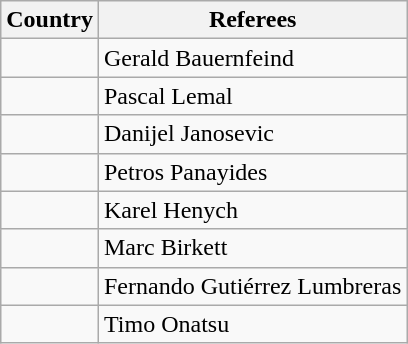<table class="wikitable">
<tr>
<th>Country</th>
<th>Referees</th>
</tr>
<tr>
<td></td>
<td>Gerald Bauernfeind</td>
</tr>
<tr>
<td></td>
<td>Pascal Lemal</td>
</tr>
<tr>
<td></td>
<td>Danijel Janosevic</td>
</tr>
<tr>
<td></td>
<td>Petros Panayides</td>
</tr>
<tr>
<td></td>
<td>Karel Henych</td>
</tr>
<tr>
<td></td>
<td>Marc Birkett</td>
</tr>
<tr>
<td></td>
<td>Fernando Gutiérrez Lumbreras</td>
</tr>
<tr>
<td></td>
<td>Timo Onatsu</td>
</tr>
</table>
